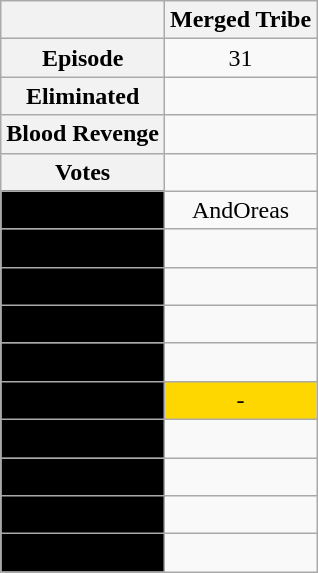<table class="wikitable" style="text-align:center">
<tr>
<th colspan="1"></th>
<th colspan="1">Merged Tribe</th>
</tr>
<tr>
<th colspan="1" align="left">Episode</th>
<td align="center">31</td>
</tr>
<tr>
<th colspan="1" align="left">Eliminated</th>
<td align="center" bgcolor=""></td>
</tr>
<tr>
<th colspan="1" align="left">Blood Revenge</th>
<td align="center" bgcolor=""></td>
</tr>
<tr>
<th colspan="1" align="left">Votes</th>
<td align="center"></td>
</tr>
<tr>
<td align="left" bgcolor="black"><span>Andreas</span></td>
<td align="center"><span>AndOreas</span></td>
</tr>
<tr>
<td align="left" bgcolor="black"><span>Annica</span></td>
<td align="center"></td>
</tr>
<tr>
<td align="left" bgcolor="black"><span>Annki</span></td>
<td align="center"></td>
</tr>
<tr>
<td align="left" bgcolor="black"><span>Dennis</span></td>
<td align="center"></td>
</tr>
<tr>
<td align="left" bgcolor="black"><span>Joanna</span></td>
<td align="center"></td>
</tr>
<tr>
<td align="left" bgcolor="black"><span>Johanna</span></td>
<td bgcolor="gold" align="center">-</td>
</tr>
<tr>
<td align="left" bgcolor="black"><span>Ludvig</span></td>
<td align="center"></td>
</tr>
<tr>
<td align="left" bgcolor="black"><span>Olivia</span></td>
<td align="center"></td>
</tr>
<tr>
<td align="left" bgcolor="black"><span>Rickard</span></td>
<td align="center"></td>
</tr>
<tr>
<td align="left" bgcolor="black"><span>William</span></td>
<td align="center"></td>
</tr>
</table>
